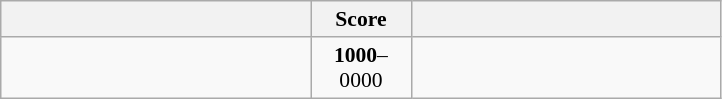<table class="wikitable" style="text-align: center; font-size:90% ">
<tr>
<th align="right" width="200"></th>
<th width="60">Score</th>
<th align="left" width="200"></th>
</tr>
<tr>
<td align="left"><strong></strong></td>
<td><strong>1000</strong>–0000</td>
<td align="left"></td>
</tr>
</table>
